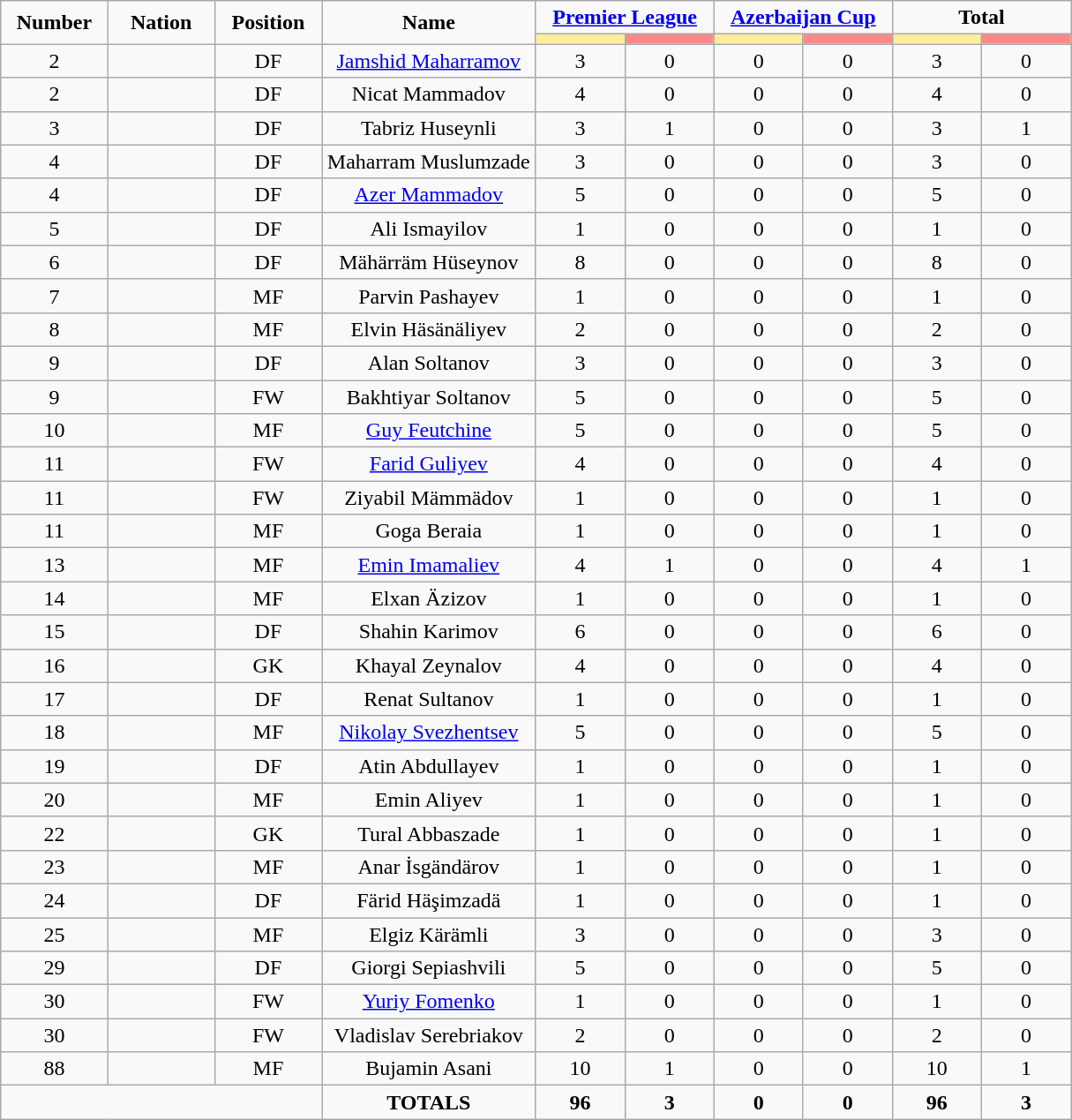<table class="wikitable" style="font-size: 100%; text-align: center;">
<tr>
<td rowspan="2" width="10%" align="center"><strong>Number</strong></td>
<td rowspan="2" width="10%" align="center"><strong>Nation</strong></td>
<td rowspan="2" width="10%" align="center"><strong>Position</strong></td>
<td rowspan="2" width="20%" align="center"><strong>Name</strong></td>
<td colspan="2" align="center"><strong><a href='#'>Premier League</a></strong></td>
<td colspan="2" align="center"><strong><a href='#'>Azerbaijan Cup</a></strong></td>
<td colspan="2" align="center"><strong>Total</strong></td>
</tr>
<tr>
<th width=60 style="background: #FFEE99"></th>
<th width=60 style="background: #FF8888"></th>
<th width=60 style="background: #FFEE99"></th>
<th width=60 style="background: #FF8888"></th>
<th width=60 style="background: #FFEE99"></th>
<th width=60 style="background: #FF8888"></th>
</tr>
<tr>
<td>2</td>
<td></td>
<td>DF</td>
<td><a href='#'>Jamshid Maharramov</a></td>
<td>3</td>
<td>0</td>
<td>0</td>
<td>0</td>
<td>3</td>
<td>0</td>
</tr>
<tr>
<td>2</td>
<td></td>
<td>DF</td>
<td>Nicat Mammadov</td>
<td>4</td>
<td>0</td>
<td>0</td>
<td>0</td>
<td>4</td>
<td>0</td>
</tr>
<tr>
<td>3</td>
<td></td>
<td>DF</td>
<td>Tabriz Huseynli</td>
<td>3</td>
<td>1</td>
<td>0</td>
<td>0</td>
<td>3</td>
<td>1</td>
</tr>
<tr>
<td>4</td>
<td></td>
<td>DF</td>
<td>Maharram Muslumzade</td>
<td>3</td>
<td>0</td>
<td>0</td>
<td>0</td>
<td>3</td>
<td>0</td>
</tr>
<tr>
<td>4</td>
<td></td>
<td>DF</td>
<td><a href='#'>Azer Mammadov</a></td>
<td>5</td>
<td>0</td>
<td>0</td>
<td>0</td>
<td>5</td>
<td>0</td>
</tr>
<tr>
<td>5</td>
<td></td>
<td>DF</td>
<td>Ali Ismayilov</td>
<td>1</td>
<td>0</td>
<td>0</td>
<td>0</td>
<td>1</td>
<td>0</td>
</tr>
<tr>
<td>6</td>
<td></td>
<td>DF</td>
<td>Mähärräm Hüseynov</td>
<td>8</td>
<td>0</td>
<td>0</td>
<td>0</td>
<td>8</td>
<td>0</td>
</tr>
<tr>
<td>7</td>
<td></td>
<td>MF</td>
<td>Parvin Pashayev</td>
<td>1</td>
<td>0</td>
<td>0</td>
<td>0</td>
<td>1</td>
<td>0</td>
</tr>
<tr>
<td>8</td>
<td></td>
<td>MF</td>
<td>Elvin Häsänäliyev</td>
<td>2</td>
<td>0</td>
<td>0</td>
<td>0</td>
<td>2</td>
<td>0</td>
</tr>
<tr>
<td>9</td>
<td></td>
<td>DF</td>
<td>Alan Soltanov</td>
<td>3</td>
<td>0</td>
<td>0</td>
<td>0</td>
<td>3</td>
<td>0</td>
</tr>
<tr>
<td>9</td>
<td></td>
<td>FW</td>
<td>Bakhtiyar Soltanov</td>
<td>5</td>
<td>0</td>
<td>0</td>
<td>0</td>
<td>5</td>
<td>0</td>
</tr>
<tr>
<td>10</td>
<td></td>
<td>MF</td>
<td><a href='#'>Guy Feutchine</a></td>
<td>5</td>
<td>0</td>
<td>0</td>
<td>0</td>
<td>5</td>
<td>0</td>
</tr>
<tr>
<td>11</td>
<td></td>
<td>FW</td>
<td><a href='#'>Farid Guliyev</a></td>
<td>4</td>
<td>0</td>
<td>0</td>
<td>0</td>
<td>4</td>
<td>0</td>
</tr>
<tr>
<td>11</td>
<td></td>
<td>FW</td>
<td>Ziyabil Mämmädov</td>
<td>1</td>
<td>0</td>
<td>0</td>
<td>0</td>
<td>1</td>
<td>0</td>
</tr>
<tr>
<td>11</td>
<td></td>
<td>MF</td>
<td>Goga Beraia</td>
<td>1</td>
<td>0</td>
<td>0</td>
<td>0</td>
<td>1</td>
<td>0</td>
</tr>
<tr>
<td>13</td>
<td></td>
<td>MF</td>
<td><a href='#'>Emin Imamaliev</a></td>
<td>4</td>
<td>1</td>
<td>0</td>
<td>0</td>
<td>4</td>
<td>1</td>
</tr>
<tr>
<td>14</td>
<td></td>
<td>MF</td>
<td>Elxan Äzizov</td>
<td>1</td>
<td>0</td>
<td>0</td>
<td>0</td>
<td>1</td>
<td>0</td>
</tr>
<tr>
<td>15</td>
<td></td>
<td>DF</td>
<td>Shahin Karimov</td>
<td>6</td>
<td>0</td>
<td>0</td>
<td>0</td>
<td>6</td>
<td>0</td>
</tr>
<tr>
<td>16</td>
<td></td>
<td>GK</td>
<td>Khayal Zeynalov</td>
<td>4</td>
<td>0</td>
<td>0</td>
<td>0</td>
<td>4</td>
<td>0</td>
</tr>
<tr>
<td>17</td>
<td></td>
<td>DF</td>
<td>Renat Sultanov</td>
<td>1</td>
<td>0</td>
<td>0</td>
<td>0</td>
<td>1</td>
<td>0</td>
</tr>
<tr>
<td>18</td>
<td></td>
<td>MF</td>
<td><a href='#'>Nikolay Svezhentsev</a></td>
<td>5</td>
<td>0</td>
<td>0</td>
<td>0</td>
<td>5</td>
<td>0</td>
</tr>
<tr>
<td>19</td>
<td></td>
<td>DF</td>
<td>Atin Abdullayev</td>
<td>1</td>
<td>0</td>
<td>0</td>
<td>0</td>
<td>1</td>
<td>0</td>
</tr>
<tr>
<td>20</td>
<td></td>
<td>MF</td>
<td>Emin Aliyev</td>
<td>1</td>
<td>0</td>
<td>0</td>
<td>0</td>
<td>1</td>
<td>0</td>
</tr>
<tr>
<td>22</td>
<td></td>
<td>GK</td>
<td>Tural Abbaszade</td>
<td>1</td>
<td>0</td>
<td>0</td>
<td>0</td>
<td>1</td>
<td>0</td>
</tr>
<tr>
<td>23</td>
<td></td>
<td>MF</td>
<td>Anar İsgändärov</td>
<td>1</td>
<td>0</td>
<td>0</td>
<td>0</td>
<td>1</td>
<td>0</td>
</tr>
<tr>
<td>24</td>
<td></td>
<td>DF</td>
<td>Färid Häşimzadä</td>
<td>1</td>
<td>0</td>
<td>0</td>
<td>0</td>
<td>1</td>
<td>0</td>
</tr>
<tr>
<td>25</td>
<td></td>
<td>MF</td>
<td>Elgiz Kärämli</td>
<td>3</td>
<td>0</td>
<td>0</td>
<td>0</td>
<td>3</td>
<td>0</td>
</tr>
<tr>
<td>29</td>
<td></td>
<td>DF</td>
<td>Giorgi Sepiashvili</td>
<td>5</td>
<td>0</td>
<td>0</td>
<td>0</td>
<td>5</td>
<td>0</td>
</tr>
<tr>
<td>30</td>
<td></td>
<td>FW</td>
<td><a href='#'>Yuriy Fomenko</a></td>
<td>1</td>
<td>0</td>
<td>0</td>
<td>0</td>
<td>1</td>
<td>0</td>
</tr>
<tr>
<td>30</td>
<td></td>
<td>FW</td>
<td>Vladislav Serebriakov</td>
<td>2</td>
<td>0</td>
<td>0</td>
<td>0</td>
<td>2</td>
<td>0</td>
</tr>
<tr>
<td>88</td>
<td></td>
<td>MF</td>
<td>Bujamin Asani</td>
<td>10</td>
<td>1</td>
<td>0</td>
<td>0</td>
<td>10</td>
<td>1</td>
</tr>
<tr>
<td colspan="3"></td>
<td><strong>TOTALS</strong></td>
<td><strong>96</strong></td>
<td><strong>3</strong></td>
<td><strong>0</strong></td>
<td><strong>0</strong></td>
<td><strong>96</strong></td>
<td><strong>3</strong></td>
</tr>
</table>
